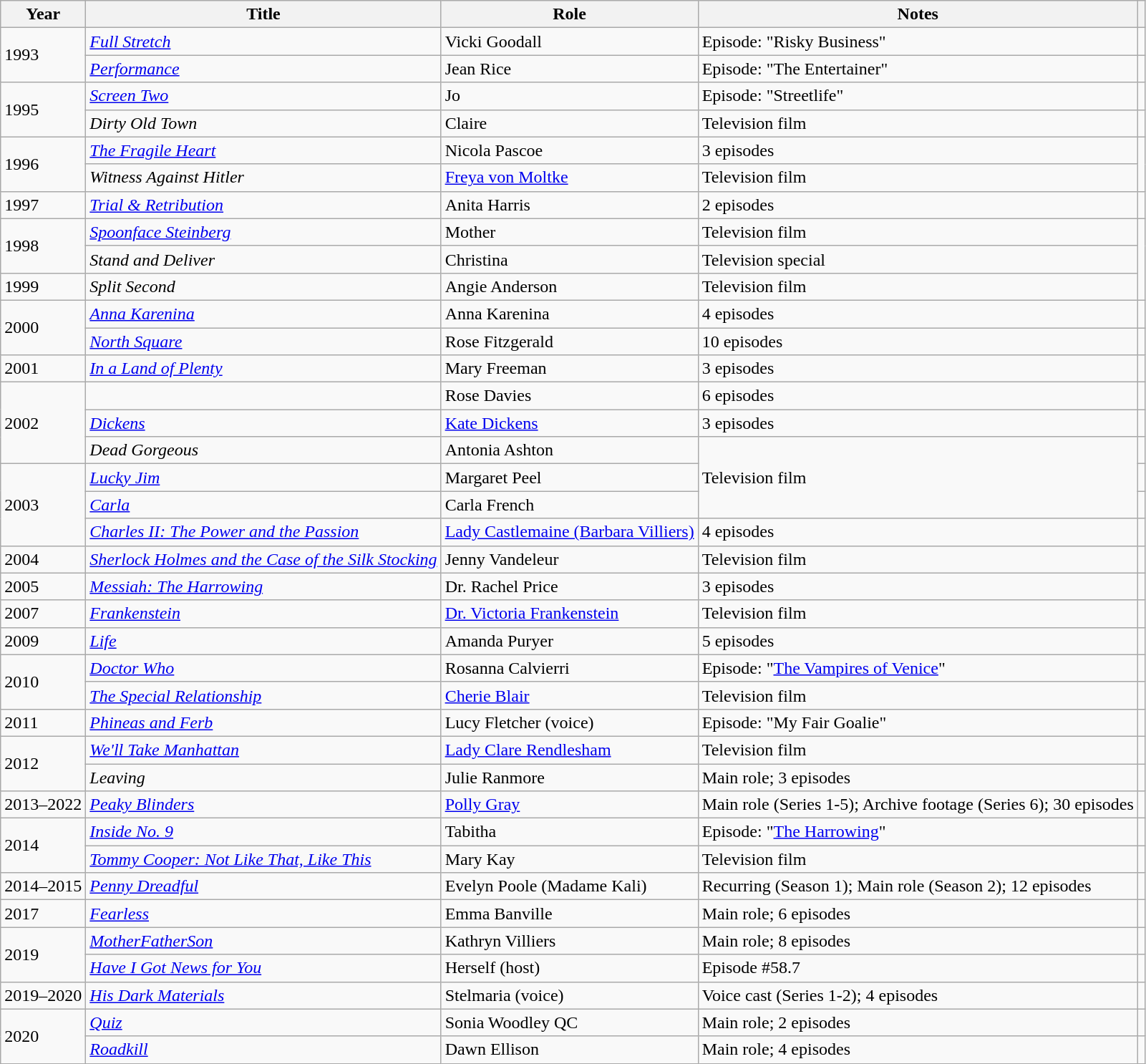<table class="wikitable sortable">
<tr>
<th>Year</th>
<th>Title</th>
<th>Role</th>
<th class="unsortable">Notes</th>
<th class="unsortable"></th>
</tr>
<tr>
<td rowspan="2">1993</td>
<td><em><a href='#'>Full Stretch</a></em></td>
<td>Vicki Goodall</td>
<td>Episode: "Risky Business"</td>
<td></td>
</tr>
<tr>
<td><em><a href='#'>Performance</a></em></td>
<td>Jean Rice</td>
<td>Episode: "The Entertainer"</td>
<td></td>
</tr>
<tr>
<td rowspan="2">1995</td>
<td><em><a href='#'>Screen Two</a></em></td>
<td>Jo</td>
<td>Episode: "Streetlife"</td>
<td></td>
</tr>
<tr>
<td><em>Dirty Old Town</em></td>
<td>Claire</td>
<td>Television film</td>
<td></td>
</tr>
<tr>
<td rowspan="2">1996</td>
<td><em><a href='#'>The Fragile Heart</a></em></td>
<td>Nicola Pascoe</td>
<td>3 episodes</td>
<td rowspan="2"></td>
</tr>
<tr>
<td><em>Witness Against Hitler</em></td>
<td><a href='#'>Freya von Moltke</a></td>
<td>Television film</td>
</tr>
<tr>
<td>1997</td>
<td><em><a href='#'>Trial & Retribution</a></em></td>
<td>Anita Harris</td>
<td>2 episodes</td>
<td></td>
</tr>
<tr>
<td rowspan="2">1998</td>
<td><em><a href='#'>Spoonface Steinberg</a></em></td>
<td>Mother</td>
<td>Television film</td>
<td rowspan="3"></td>
</tr>
<tr>
<td><em>Stand and Deliver</em></td>
<td>Christina</td>
<td>Television special</td>
</tr>
<tr>
<td>1999</td>
<td><em>Split Second</em></td>
<td>Angie Anderson</td>
<td>Television film</td>
</tr>
<tr>
<td rowspan="2">2000</td>
<td><em><a href='#'>Anna Karenina</a></em></td>
<td>Anna Karenina</td>
<td>4 episodes</td>
<td></td>
</tr>
<tr>
<td><em><a href='#'>North Square</a></em></td>
<td>Rose Fitzgerald</td>
<td>10 episodes</td>
<td></td>
</tr>
<tr>
<td>2001</td>
<td><em><a href='#'>In a Land of Plenty</a></em></td>
<td>Mary Freeman</td>
<td>3 episodes</td>
<td></td>
</tr>
<tr>
<td rowspan="3">2002</td>
<td><em></em></td>
<td>Rose Davies</td>
<td>6 episodes</td>
<td></td>
</tr>
<tr>
<td><em><a href='#'>Dickens</a></em></td>
<td><a href='#'>Kate Dickens</a></td>
<td>3 episodes</td>
<td></td>
</tr>
<tr>
<td><em>Dead Gorgeous</em></td>
<td>Antonia Ashton</td>
<td rowspan="3">Television film</td>
<td></td>
</tr>
<tr>
<td rowspan="3">2003</td>
<td><em><a href='#'>Lucky Jim</a></em></td>
<td>Margaret Peel</td>
<td></td>
</tr>
<tr>
<td><em><a href='#'>Carla</a></em></td>
<td>Carla French</td>
<td></td>
</tr>
<tr>
<td><em><a href='#'>Charles II: The Power and the Passion</a></em></td>
<td><a href='#'>Lady Castlemaine (Barbara Villiers)</a></td>
<td>4 episodes</td>
<td></td>
</tr>
<tr>
<td>2004</td>
<td><em><a href='#'>Sherlock Holmes and the Case of the Silk Stocking</a></em></td>
<td>Jenny Vandeleur</td>
<td>Television film</td>
<td></td>
</tr>
<tr>
<td>2005</td>
<td><em><a href='#'>Messiah: The Harrowing</a></em></td>
<td>Dr. Rachel Price</td>
<td>3 episodes</td>
<td></td>
</tr>
<tr>
<td>2007</td>
<td><em><a href='#'>Frankenstein</a></em></td>
<td><a href='#'>Dr. Victoria Frankenstein</a></td>
<td>Television film</td>
<td></td>
</tr>
<tr>
<td>2009</td>
<td><em><a href='#'>Life</a></em></td>
<td>Amanda Puryer</td>
<td>5 episodes</td>
<td></td>
</tr>
<tr>
<td rowspan="2">2010</td>
<td><em><a href='#'>Doctor Who</a></em></td>
<td>Rosanna Calvierri</td>
<td>Episode: "<a href='#'>The Vampires of Venice</a>"</td>
<td></td>
</tr>
<tr>
<td><em><a href='#'>The Special Relationship</a></em></td>
<td><a href='#'>Cherie Blair</a></td>
<td>Television film</td>
<td></td>
</tr>
<tr>
<td>2011</td>
<td><em><a href='#'>Phineas and Ferb</a></em></td>
<td>Lucy Fletcher (voice)</td>
<td>Episode: "My Fair Goalie"</td>
<td></td>
</tr>
<tr>
<td rowspan="2">2012</td>
<td><em><a href='#'>We'll Take Manhattan</a></em></td>
<td><a href='#'>Lady Clare Rendlesham</a></td>
<td>Television film</td>
<td></td>
</tr>
<tr>
<td><em>Leaving</em></td>
<td>Julie Ranmore</td>
<td>Main role; 3 episodes</td>
<td></td>
</tr>
<tr>
<td>2013–2022</td>
<td><em><a href='#'>Peaky Blinders</a></em></td>
<td><a href='#'>Polly Gray</a></td>
<td>Main role (Series 1-5); Archive footage (Series 6); 30 episodes</td>
<td></td>
</tr>
<tr>
<td rowspan="2">2014</td>
<td><em><a href='#'>Inside No. 9</a></em></td>
<td>Tabitha</td>
<td>Episode: "<a href='#'>The Harrowing</a>"</td>
<td></td>
</tr>
<tr>
<td><em><a href='#'>Tommy Cooper: Not Like That, Like This</a></em></td>
<td>Mary Kay</td>
<td>Television film</td>
<td></td>
</tr>
<tr>
<td>2014–2015</td>
<td><em><a href='#'>Penny Dreadful</a></em></td>
<td>Evelyn Poole (Madame Kali)</td>
<td>Recurring (Season 1); Main role (Season 2); 12 episodes</td>
<td></td>
</tr>
<tr>
<td>2017</td>
<td><em><a href='#'>Fearless</a></em></td>
<td>Emma Banville</td>
<td>Main role; 6 episodes</td>
<td></td>
</tr>
<tr>
<td rowspan="2">2019</td>
<td><em><a href='#'>MotherFatherSon</a></em></td>
<td>Kathryn Villiers</td>
<td>Main role; 8 episodes</td>
<td></td>
</tr>
<tr>
<td><em><a href='#'>Have I Got News for You</a></em></td>
<td>Herself (host)</td>
<td>Episode #58.7</td>
<td></td>
</tr>
<tr>
<td>2019–2020</td>
<td><em><a href='#'>His Dark Materials</a></em></td>
<td>Stelmaria (voice)</td>
<td>Voice cast (Series 1-2); 4 episodes</td>
<td></td>
</tr>
<tr>
<td rowspan="2">2020</td>
<td><em><a href='#'>Quiz</a></em></td>
<td>Sonia Woodley QC</td>
<td>Main role; 2 episodes</td>
<td></td>
</tr>
<tr>
<td><em><a href='#'>Roadkill</a></em></td>
<td>Dawn Ellison</td>
<td>Main role; 4 episodes</td>
<td></td>
</tr>
</table>
